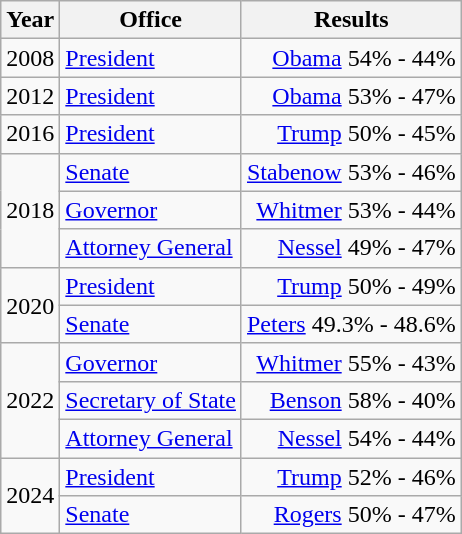<table class=wikitable>
<tr>
<th>Year</th>
<th>Office</th>
<th>Results</th>
</tr>
<tr>
<td>2008</td>
<td><a href='#'>President</a></td>
<td align="right" ><a href='#'>Obama</a> 54% - 44%</td>
</tr>
<tr>
<td>2012</td>
<td><a href='#'>President</a></td>
<td align="right" ><a href='#'>Obama</a> 53% - 47%</td>
</tr>
<tr>
<td>2016</td>
<td><a href='#'>President</a></td>
<td align="right" ><a href='#'>Trump</a> 50% - 45%</td>
</tr>
<tr>
<td rowspan=3>2018</td>
<td><a href='#'>Senate</a></td>
<td align="right" ><a href='#'>Stabenow</a> 53% - 46%</td>
</tr>
<tr>
<td><a href='#'>Governor</a></td>
<td align="right" ><a href='#'>Whitmer</a> 53% - 44%</td>
</tr>
<tr>
<td><a href='#'>Attorney General</a></td>
<td align="right" ><a href='#'>Nessel</a> 49% - 47%</td>
</tr>
<tr>
<td rowspan=2>2020</td>
<td><a href='#'>President</a></td>
<td align="right" ><a href='#'>Trump</a> 50% - 49%</td>
</tr>
<tr>
<td><a href='#'>Senate</a></td>
<td align="right" ><a href='#'>Peters</a> 49.3% - 48.6%</td>
</tr>
<tr>
<td rowspan=3>2022</td>
<td><a href='#'>Governor</a></td>
<td align="right" ><a href='#'>Whitmer</a> 55% - 43%</td>
</tr>
<tr>
<td><a href='#'>Secretary of State</a></td>
<td align="right" ><a href='#'>Benson</a> 58% - 40%</td>
</tr>
<tr>
<td><a href='#'>Attorney General</a></td>
<td align="right" ><a href='#'>Nessel</a> 54% - 44%</td>
</tr>
<tr>
<td rowspan=2>2024</td>
<td><a href='#'>President</a></td>
<td align="right" ><a href='#'>Trump</a> 52% - 46%</td>
</tr>
<tr>
<td><a href='#'>Senate</a></td>
<td align="right" ><a href='#'>Rogers</a> 50% - 47%</td>
</tr>
</table>
